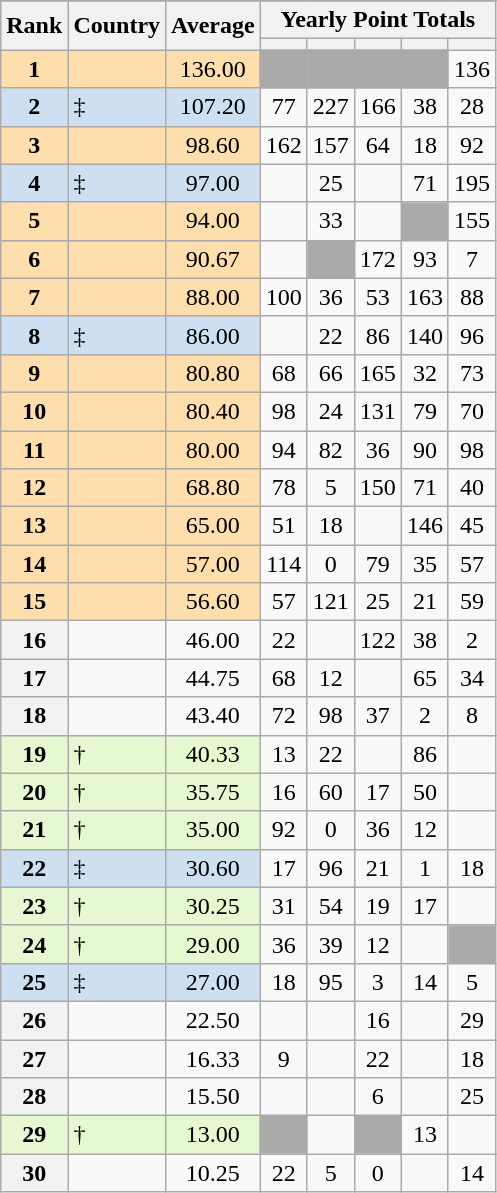<table class="sortable wikitable plainrowheaders" style="text-align:center;">
<tr>
</tr>
<tr>
<th scope="col" rowspan="2" data-sort-type="number">Rank</th>
<th scope="col" rowspan="2">Country</th>
<th scope="col" rowspan="2" data-sort-type="number">Average</th>
<th scope="colgroup" colspan="5">Yearly Point Totals</th>
</tr>
<tr>
<th scope="col" data-sort-type="number"></th>
<th scope="col" data-sort-type="number"></th>
<th scope="col" data-sort-type="number"></th>
<th scope="col" data-sort-type="number"></th>
<th scope="col" data-sort-type="number"></th>
</tr>
<tr>
<th scope="row" style="background:navajowhite; text-align:center;">1</th>
<td style="background:navajowhite; text-align:left;"></td>
<td style="background:navajowhite;">136.00</td>
<td bgcolor="#AAAAAA"></td>
<td bgcolor="#AAAAAA"></td>
<td bgcolor="#AAAAAA"></td>
<td bgcolor="#AAAAAA"></td>
<td>136</td>
</tr>
<tr>
<th scope="row" style=" background:#CEDFF2; text-align:center;">2</th>
<td style="background:#CEDFF2; text-align:left;"> ‡</td>
<td style="background:#CEDFF2;">107.20</td>
<td>77</td>
<td>227</td>
<td>166</td>
<td>38</td>
<td>28</td>
</tr>
<tr>
<th scope="row" style="background:navajowhite; text-align:center;">3</th>
<td style="background:navajowhite; text-align:left;"></td>
<td style="background:navajowhite;">98.60</td>
<td>162</td>
<td>157</td>
<td>64</td>
<td>18</td>
<td>92</td>
</tr>
<tr>
<th scope="row" style=" background:#CEDFF2; text-align:center;">4</th>
<td style="background:#CEDFF2; text-align:left;"> ‡</td>
<td style="background:#CEDFF2;">97.00</td>
<td></td>
<td>25</td>
<td></td>
<td>71</td>
<td>195</td>
</tr>
<tr>
<th scope="row" style="background:navajowhite; text-align:center;">5</th>
<td style="background:navajowhite; text-align:left;"></td>
<td style="background:navajowhite;">94.00</td>
<td></td>
<td>33</td>
<td></td>
<td bgcolor="#AAAAAA"></td>
<td>155</td>
</tr>
<tr>
<th scope="row" style="background:navajowhite; text-align:center;">6</th>
<td style="background:navajowhite; text-align:left;"></td>
<td style="background:navajowhite;">90.67</td>
<td></td>
<td bgcolor="#AAAAAA"></td>
<td>172</td>
<td>93</td>
<td>7</td>
</tr>
<tr>
<th scope="row" style="background:navajowhite; text-align:center;">7</th>
<td style="background:navajowhite; text-align:left;"></td>
<td style="background:navajowhite;">88.00</td>
<td>100</td>
<td>36</td>
<td>53</td>
<td>163</td>
<td>88</td>
</tr>
<tr>
<th scope="row" style=" background:#CEDFF2; text-align:center;">8</th>
<td style="background:#CEDFF2; text-align:left;"> ‡</td>
<td style="background:#CEDFF2;">86.00</td>
<td></td>
<td>22</td>
<td>86</td>
<td>140</td>
<td>96</td>
</tr>
<tr>
<th scope="row" style="background:navajowhite; text-align:center;">9</th>
<td style="background:navajowhite; text-align:left;"></td>
<td style="background:navajowhite;">80.80</td>
<td>68</td>
<td>66</td>
<td>165</td>
<td>32</td>
<td>73</td>
</tr>
<tr>
<th scope="row" style="background:navajowhite; text-align:center;">10</th>
<td style="background:navajowhite; text-align:left;"></td>
<td style="background:navajowhite;">80.40</td>
<td>98</td>
<td>24</td>
<td>131</td>
<td>79</td>
<td>70</td>
</tr>
<tr>
<th scope="row" style="background:navajowhite; text-align:center;">11</th>
<td style="background:navajowhite; text-align:left;"></td>
<td style="background:navajowhite;">80.00</td>
<td>94</td>
<td>82</td>
<td>36</td>
<td>90</td>
<td>98</td>
</tr>
<tr>
<th scope="row" style="background:navajowhite; text-align:center;">12</th>
<td style="background:navajowhite; text-align:left;"></td>
<td style="background:navajowhite;">68.80</td>
<td>78</td>
<td>5</td>
<td>150</td>
<td>71</td>
<td>40</td>
</tr>
<tr>
<th scope="row" style="background:navajowhite; text-align:center;">13</th>
<td style="background:navajowhite; text-align:left;"></td>
<td style="background:navajowhite;">65.00</td>
<td>51</td>
<td>18</td>
<td></td>
<td>146</td>
<td>45</td>
</tr>
<tr>
<th scope="row" style="background:navajowhite; text-align:center;">14</th>
<td style="background:navajowhite; text-align:left;"></td>
<td style="background:navajowhite;">57.00</td>
<td>114</td>
<td>0</td>
<td>79</td>
<td>35</td>
<td>57</td>
</tr>
<tr>
<th scope="row" style="background:navajowhite; text-align:center;">15</th>
<td style="background:navajowhite; text-align:left;"></td>
<td style="background:navajowhite;">56.60</td>
<td>57</td>
<td>121</td>
<td>25</td>
<td>21</td>
<td>59</td>
</tr>
<tr>
<th scope="row" style="text-align:center;">16</th>
<td style="text-align:left;"></td>
<td>46.00</td>
<td>22</td>
<td></td>
<td>122</td>
<td>38</td>
<td>2</td>
</tr>
<tr>
<th scope="row" style="text-align:center;">17</th>
<td style="text-align:left;"></td>
<td>44.75</td>
<td>68</td>
<td>12</td>
<td></td>
<td>65</td>
<td>34</td>
</tr>
<tr>
<th scope="row" style="text-align:center;">18</th>
<td style="text-align:left;"></td>
<td>43.40</td>
<td>72</td>
<td>98</td>
<td>37</td>
<td>2</td>
<td>8</td>
</tr>
<tr>
<th scope="row" style="background:#E6F8D1; text-align:center;">19</th>
<td style="background:#E6F8D1; text-align:left;"> †</td>
<td style="background:#E6F8D1;">40.33</td>
<td>13</td>
<td>22</td>
<td></td>
<td>86</td>
<td></td>
</tr>
<tr>
<th scope="row" style="background:#E6F8D1; text-align:center;">20</th>
<td style="background:#E6F8D1; text-align:left;"> †</td>
<td style="background:#E6F8D1;">35.75</td>
<td>16</td>
<td>60</td>
<td>17</td>
<td>50</td>
<td></td>
</tr>
<tr>
<th scope="row" style="background:#E6F8D1; text-align:center;">21</th>
<td style="background:#E6F8D1; text-align:left;"> †</td>
<td style="background:#E6F8D1;">35.00</td>
<td>92</td>
<td>0</td>
<td>36</td>
<td>12</td>
<td></td>
</tr>
<tr>
<th scope="row" style=" background:#CEDFF2; text-align:center;">22</th>
<td style="background:#CEDFF2; text-align:left;"> ‡</td>
<td style="background:#CEDFF2;">30.60</td>
<td>17</td>
<td>96</td>
<td>21</td>
<td>1</td>
<td>18</td>
</tr>
<tr>
<th scope="row" style="background:#E6F8D1; text-align:center;">23</th>
<td style="background:#E6F8D1; text-align:left;"> †</td>
<td style="background:#E6F8D1;">30.25</td>
<td>31</td>
<td>54</td>
<td>19</td>
<td>17</td>
<td></td>
</tr>
<tr>
<th scope="row" style="background:#E6F8D1; text-align:center;">24</th>
<td style="background:#E6F8D1; text-align:left;"> †</td>
<td style="background:#E6F8D1;">29.00</td>
<td>36</td>
<td>39</td>
<td>12</td>
<td></td>
<td bgcolor="#AAAAAA"></td>
</tr>
<tr>
<th scope="row" style=" background:#CEDFF2; text-align:center;">25</th>
<td style="background:#CEDFF2; text-align:left;"> ‡</td>
<td style="background:#CEDFF2;">27.00</td>
<td>18</td>
<td>95</td>
<td>3</td>
<td>14</td>
<td>5</td>
</tr>
<tr>
<th scope="row" style="text-align:center;">26</th>
<td style="text-align:left;"></td>
<td>22.50</td>
<td></td>
<td></td>
<td>16</td>
<td></td>
<td>29</td>
</tr>
<tr>
<th scope="row" style="text-align:center;">27</th>
<td style="text-align:left;"></td>
<td>16.33</td>
<td>9</td>
<td></td>
<td>22</td>
<td></td>
<td>18</td>
</tr>
<tr>
<th scope="row" style="text-align:center;">28</th>
<td style="text-align:left;"></td>
<td>15.50</td>
<td></td>
<td></td>
<td>6</td>
<td></td>
<td>25</td>
</tr>
<tr>
<th scope="row" style="background:#E6F8D1; text-align:center;">29</th>
<td style="background:#E6F8D1; text-align:left;"> †</td>
<td style="background:#E6F8D1;">13.00</td>
<td bgcolor="#AAAAAA"></td>
<td></td>
<td bgcolor="#AAAAAA"></td>
<td>13</td>
<td></td>
</tr>
<tr>
<th scope="row" style="text-align:center;">30</th>
<td style="text-align:left;"></td>
<td>10.25</td>
<td>22</td>
<td>5</td>
<td>0</td>
<td></td>
<td>14</td>
</tr>
</table>
